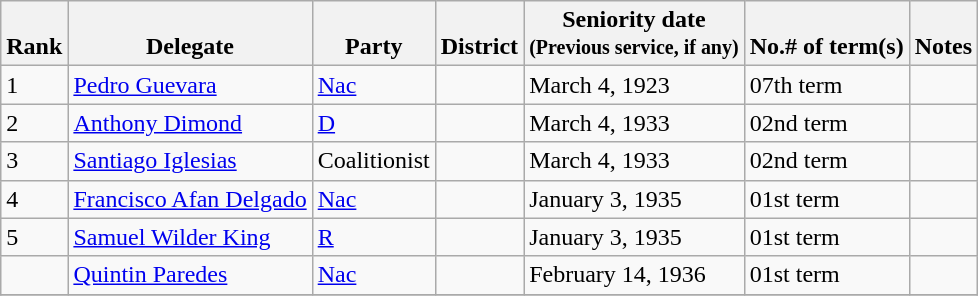<table class="wikitable sortable">
<tr valign=bottom>
<th>Rank</th>
<th>Delegate</th>
<th>Party</th>
<th>District</th>
<th>Seniority date<br><small>(Previous service, if any)</small><br></th>
<th>No.# of term(s)</th>
<th>Notes</th>
</tr>
<tr>
<td>1</td>
<td><a href='#'>Pedro Guevara</a></td>
<td><a href='#'>Nac</a></td>
<td></td>
<td>March 4, 1923</td>
<td>07th term</td>
<td></td>
</tr>
<tr>
<td>2</td>
<td><a href='#'>Anthony Dimond</a></td>
<td><a href='#'>D</a></td>
<td></td>
<td>March 4, 1933</td>
<td>02nd term</td>
<td></td>
</tr>
<tr>
<td>3</td>
<td><a href='#'>Santiago Iglesias</a></td>
<td>Coalitionist</td>
<td></td>
<td>March 4, 1933</td>
<td>02nd term</td>
<td></td>
</tr>
<tr>
<td>4</td>
<td><a href='#'>Francisco Afan Delgado</a></td>
<td><a href='#'>Nac</a></td>
<td></td>
<td>January 3, 1935</td>
<td>01st term</td>
<td></td>
</tr>
<tr>
<td>5</td>
<td><a href='#'>Samuel Wilder King</a></td>
<td><a href='#'>R</a></td>
<td></td>
<td>January 3, 1935</td>
<td>01st term</td>
<td></td>
</tr>
<tr>
<td></td>
<td><a href='#'>Quintin Paredes</a></td>
<td><a href='#'>Nac</a></td>
<td></td>
<td>February 14, 1936</td>
<td>01st term</td>
<td></td>
</tr>
<tr>
</tr>
</table>
